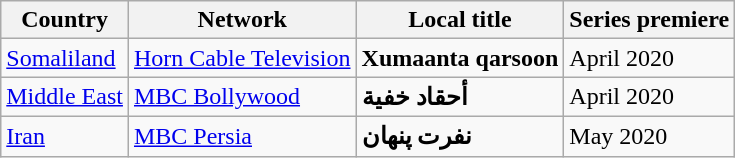<table class="sortable wikitable">
<tr>
<th>Country</th>
<th>Network</th>
<th>Local title</th>
<th>Series premiere</th>
</tr>
<tr>
<td><a href='#'>Somaliland</a></td>
<td><a href='#'>Horn Cable Television</a></td>
<td><strong>Xumaanta qarsoon</strong></td>
<td>April 2020</td>
</tr>
<tr>
<td><a href='#'>Middle East</a></td>
<td><a href='#'>MBC Bollywood</a></td>
<td><strong>أحقاد خفية</strong></td>
<td>April 2020</td>
</tr>
<tr>
<td><a href='#'>Iran</a></td>
<td><a href='#'>MBC Persia</a></td>
<td><strong>نفرت پنھان</strong></td>
<td>May 2020</td>
</tr>
</table>
